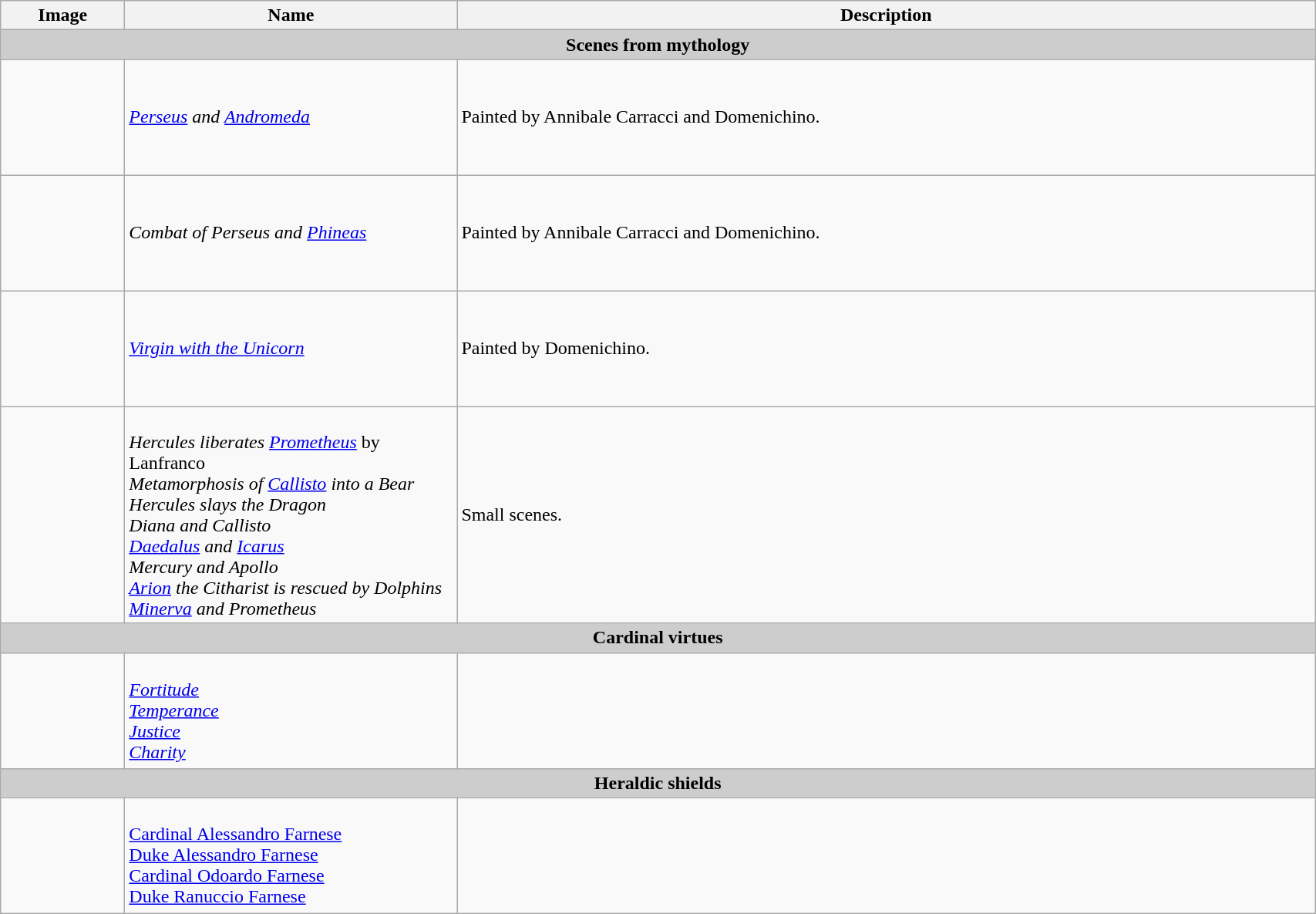<table class="wikitable" style="width: 90%">
<tr>
<th style="width: 100px;">Image</th>
<th style="width: 280px;">Name</th>
<th>Description</th>
</tr>
<tr style="text-align:center; background: #cdcdcd;">
<td colspan="3"><strong>Scenes from mythology</strong></td>
</tr>
<tr style="height: 100px;">
<td></td>
<td><em><a href='#'>Perseus</a> and <a href='#'>Andromeda</a></em></td>
<td>Painted by Annibale Carracci and Domenichino.</td>
</tr>
<tr style="height: 100px;">
<td></td>
<td><em>Combat of Perseus and <a href='#'>Phineas</a></em></td>
<td>Painted by Annibale Carracci and Domenichino. </td>
</tr>
<tr style="height: 100px;">
<td></td>
<td><em><a href='#'>Virgin with the Unicorn</a></em></td>
<td>Painted by Domenichino.</td>
</tr>
<tr style="height: 100px;">
<td><br><br></td>
<td><br><em>Hercules liberates <a href='#'>Prometheus</a></em> by Lanfranco<br>
<em>Metamorphosis of <a href='#'>Callisto</a> into a Bear</em><br>
<em>Hercules slays the Dragon</em><br>
<em>Diana and Callisto</em><br>
<em><a href='#'>Daedalus</a> and <a href='#'>Icarus</a></em><br>
<em>Mercury and Apollo</em><br>
<em><a href='#'>Arion</a> the Citharist is rescued by Dolphins</em><br>
<em><a href='#'>Minerva</a> and Prometheus</em></td>
<td>Small scenes.</td>
</tr>
<tr style="text-align:center; background: #cdcdcd;">
<td colspan="3"><strong>Cardinal virtues</strong></td>
</tr>
<tr style="height: 100px;">
<td></td>
<td><br><em><a href='#'>Fortitude</a></em><br>
<em><a href='#'>Temperance</a></em><br>
<em><a href='#'>Justice</a></em><br>
<em><a href='#'>Charity</a></em></td>
<td></td>
</tr>
<tr style="text-align:center; background: #cdcdcd;">
<td colspan="3"><strong>Heraldic shields</strong></td>
</tr>
<tr style="height: 100px;">
<td></td>
<td><br><a href='#'>Cardinal Alessandro Farnese</a><br>
<a href='#'>Duke Alessandro Farnese</a><br>
<a href='#'>Cardinal Odoardo Farnese</a><br>
<a href='#'>Duke Ranuccio Farnese</a></td>
<td></td>
</tr>
</table>
